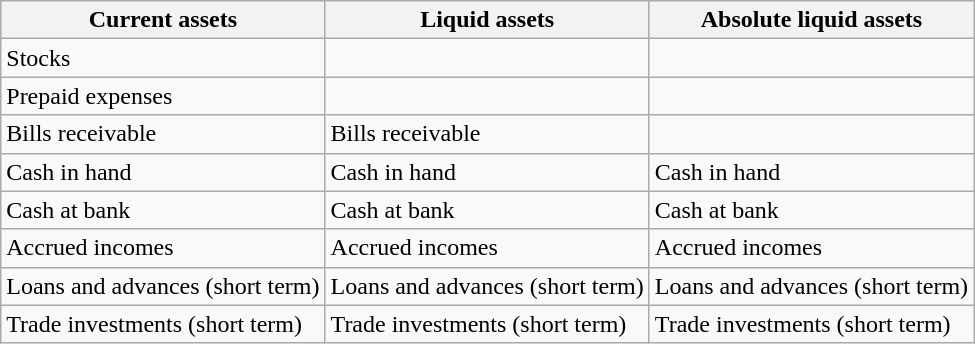<table class="wikitable">
<tr>
<th>Current assets</th>
<th>Liquid assets</th>
<th>Absolute liquid assets</th>
</tr>
<tr>
<td>Stocks</td>
<td></td>
<td></td>
</tr>
<tr>
<td>Prepaid expenses</td>
<td></td>
<td></td>
</tr>
<tr>
<td>Bills receivable</td>
<td>Bills receivable</td>
<td></td>
</tr>
<tr>
<td>Cash in hand</td>
<td>Cash in hand</td>
<td>Cash in hand</td>
</tr>
<tr>
<td>Cash at bank</td>
<td>Cash at bank</td>
<td>Cash at bank</td>
</tr>
<tr>
<td>Accrued incomes</td>
<td>Accrued incomes</td>
<td>Accrued incomes</td>
</tr>
<tr>
<td>Loans and advances (short term)</td>
<td>Loans and advances (short term)</td>
<td>Loans and advances (short term)</td>
</tr>
<tr>
<td>Trade investments (short term)</td>
<td>Trade investments (short term)</td>
<td>Trade investments (short term)</td>
</tr>
</table>
